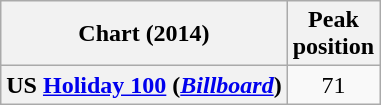<table class="wikitable unsortable plainrowheaders" style="text-align:center">
<tr>
<th scope="col">Chart (2014)</th>
<th scope="col">Peak<br> position</th>
</tr>
<tr>
<th scope="row">US <a href='#'>Holiday 100</a> (<a href='#'><em>Billboard</em></a>)</th>
<td style="text-align:center">71</td>
</tr>
</table>
